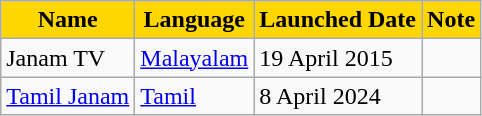<table class="wikitable sortable">
<tr>
<th style="background-color:gold">Name</th>
<th style="background-color:gold">Language</th>
<th style="background-color:gold">Launched Date</th>
<th style="background-color:gold">Note</th>
</tr>
<tr>
<td>Janam TV</td>
<td><a href='#'>Malayalam</a></td>
<td>19 April 2015</td>
<td></td>
</tr>
<tr>
<td><a href='#'>Tamil Janam</a></td>
<td><a href='#'>Tamil</a></td>
<td>8 April 2024</td>
<td></td>
</tr>
</table>
